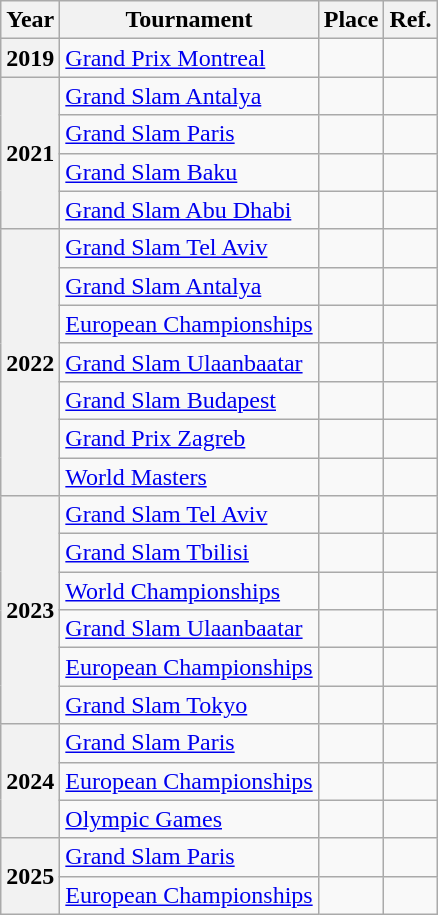<table class="wikitable sortable" style="text-align:center;">
<tr>
<th>Year</th>
<th>Tournament</th>
<th>Place</th>
<th>Ref.</th>
</tr>
<tr>
<th>2019</th>
<td align=left><a href='#'>Grand Prix Montreal</a></td>
<td></td>
<td></td>
</tr>
<tr>
<th rowspan=4>2021</th>
<td align=left><a href='#'>Grand Slam Antalya</a></td>
<td></td>
<td></td>
</tr>
<tr>
<td align=left><a href='#'>Grand Slam Paris</a></td>
<td></td>
<td></td>
</tr>
<tr>
<td align=left><a href='#'>Grand Slam Baku</a></td>
<td></td>
<td></td>
</tr>
<tr>
<td align=left><a href='#'>Grand Slam Abu Dhabi</a></td>
<td></td>
<td></td>
</tr>
<tr>
<th rowspan=7>2022</th>
<td align=left><a href='#'>Grand Slam Tel Aviv</a></td>
<td></td>
<td></td>
</tr>
<tr>
<td align=left><a href='#'>Grand Slam Antalya</a></td>
<td></td>
<td></td>
</tr>
<tr>
<td align=left><a href='#'>European Championships</a></td>
<td></td>
<td></td>
</tr>
<tr>
<td align=left><a href='#'>Grand Slam Ulaanbaatar</a></td>
<td></td>
<td></td>
</tr>
<tr>
<td align=left><a href='#'>Grand Slam Budapest</a></td>
<td></td>
<td></td>
</tr>
<tr>
<td align=left><a href='#'>Grand Prix Zagreb</a></td>
<td></td>
<td></td>
</tr>
<tr>
<td align=left><a href='#'>World Masters</a></td>
<td></td>
<td></td>
</tr>
<tr>
<th rowspan=6>2023</th>
<td align=left><a href='#'>Grand Slam Tel Aviv</a></td>
<td></td>
<td></td>
</tr>
<tr>
<td align=left><a href='#'>Grand Slam Tbilisi</a></td>
<td></td>
<td></td>
</tr>
<tr>
<td align=left><a href='#'>World Championships</a></td>
<td></td>
<td></td>
</tr>
<tr>
<td align=left><a href='#'>Grand Slam Ulaanbaatar</a></td>
<td></td>
<td></td>
</tr>
<tr>
<td align=left><a href='#'>European Championships</a></td>
<td></td>
<td></td>
</tr>
<tr>
<td align=left><a href='#'>Grand Slam Tokyo</a></td>
<td></td>
<td></td>
</tr>
<tr>
<th rowspan=3>2024</th>
<td align=left><a href='#'>Grand Slam Paris</a></td>
<td></td>
<td></td>
</tr>
<tr>
<td align=left><a href='#'>European Championships</a></td>
<td></td>
<td></td>
</tr>
<tr>
<td align=left><a href='#'>Olympic Games</a></td>
<td></td>
<td></td>
</tr>
<tr>
<th rowspan=2>2025</th>
<td align=left><a href='#'>Grand Slam Paris</a></td>
<td></td>
<td></td>
</tr>
<tr>
<td align=left><a href='#'>European Championships</a></td>
<td></td>
<td></td>
</tr>
</table>
